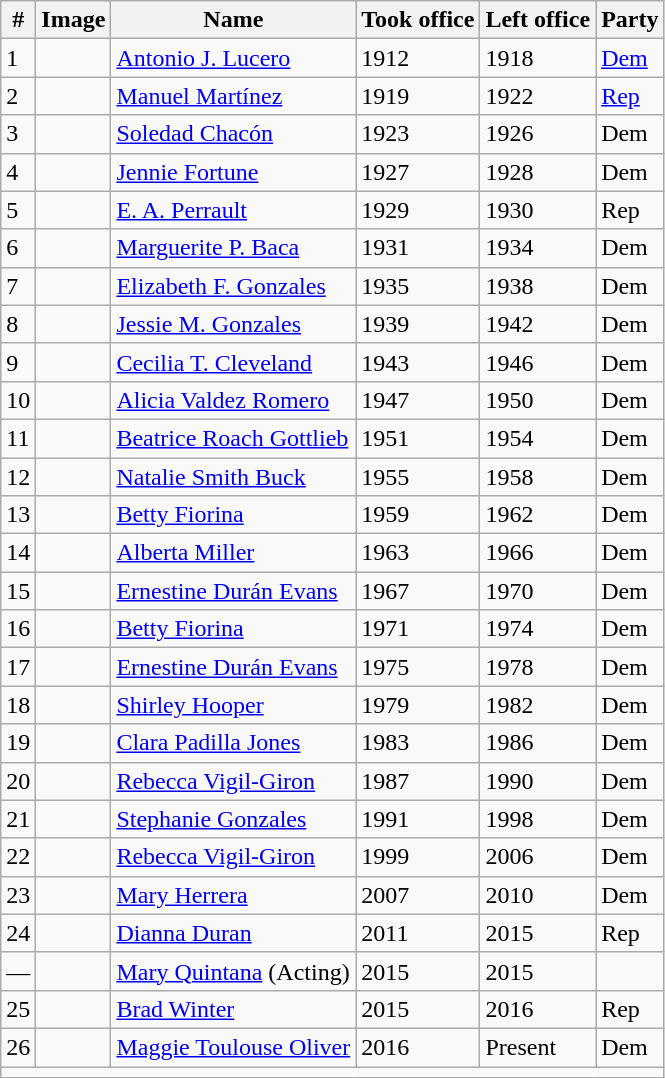<table class="wikitable">
<tr>
<th>#</th>
<th>Image</th>
<th>Name</th>
<th>Took office</th>
<th>Left office</th>
<th>Party</th>
</tr>
<tr>
<td>1</td>
<td></td>
<td><a href='#'>Antonio J. Lucero</a></td>
<td>1912</td>
<td>1918</td>
<td><a href='#'>Dem</a></td>
</tr>
<tr>
<td>2</td>
<td></td>
<td><a href='#'>Manuel Martínez</a></td>
<td>1919</td>
<td>1922</td>
<td><a href='#'>Rep</a></td>
</tr>
<tr>
<td>3</td>
<td></td>
<td><a href='#'>Soledad Chacón</a></td>
<td>1923</td>
<td>1926</td>
<td>Dem</td>
</tr>
<tr>
<td>4</td>
<td></td>
<td><a href='#'>Jennie Fortune</a></td>
<td>1927</td>
<td>1928</td>
<td>Dem</td>
</tr>
<tr>
<td>5</td>
<td></td>
<td><a href='#'>E. A. Perrault</a></td>
<td>1929</td>
<td>1930</td>
<td>Rep</td>
</tr>
<tr>
<td>6</td>
<td></td>
<td><a href='#'>Marguerite P. Baca</a></td>
<td>1931</td>
<td>1934</td>
<td>Dem</td>
</tr>
<tr>
<td>7</td>
<td></td>
<td><a href='#'>Elizabeth F. Gonzales</a></td>
<td>1935</td>
<td>1938</td>
<td>Dem</td>
</tr>
<tr>
<td>8</td>
<td></td>
<td><a href='#'>Jessie M. Gonzales</a></td>
<td>1939</td>
<td>1942</td>
<td>Dem</td>
</tr>
<tr>
<td>9</td>
<td></td>
<td><a href='#'>Cecilia T. Cleveland</a></td>
<td>1943</td>
<td>1946</td>
<td>Dem</td>
</tr>
<tr>
<td>10</td>
<td></td>
<td><a href='#'>Alicia Valdez Romero</a></td>
<td>1947</td>
<td>1950</td>
<td>Dem</td>
</tr>
<tr>
<td>11</td>
<td></td>
<td><a href='#'>Beatrice Roach Gottlieb</a></td>
<td>1951</td>
<td>1954</td>
<td>Dem</td>
</tr>
<tr>
<td>12</td>
<td></td>
<td><a href='#'>Natalie Smith Buck</a></td>
<td>1955</td>
<td>1958</td>
<td>Dem</td>
</tr>
<tr>
<td>13</td>
<td></td>
<td><a href='#'>Betty Fiorina</a></td>
<td>1959</td>
<td>1962</td>
<td>Dem</td>
</tr>
<tr>
<td>14</td>
<td></td>
<td><a href='#'>Alberta Miller</a></td>
<td>1963</td>
<td>1966</td>
<td>Dem</td>
</tr>
<tr>
<td>15</td>
<td></td>
<td><a href='#'>Ernestine Durán Evans</a></td>
<td>1967</td>
<td>1970</td>
<td>Dem</td>
</tr>
<tr>
<td>16</td>
<td></td>
<td><a href='#'>Betty Fiorina</a></td>
<td>1971</td>
<td>1974</td>
<td>Dem</td>
</tr>
<tr>
<td>17</td>
<td></td>
<td><a href='#'>Ernestine Durán Evans</a></td>
<td>1975</td>
<td>1978</td>
<td>Dem</td>
</tr>
<tr>
<td>18</td>
<td></td>
<td><a href='#'>Shirley Hooper</a></td>
<td>1979</td>
<td>1982</td>
<td>Dem</td>
</tr>
<tr>
<td>19</td>
<td></td>
<td><a href='#'>Clara Padilla Jones</a></td>
<td>1983</td>
<td>1986</td>
<td>Dem</td>
</tr>
<tr>
<td>20</td>
<td></td>
<td><a href='#'>Rebecca Vigil-Giron</a></td>
<td>1987</td>
<td>1990</td>
<td>Dem</td>
</tr>
<tr>
<td>21</td>
<td></td>
<td><a href='#'>Stephanie Gonzales</a></td>
<td>1991</td>
<td>1998</td>
<td>Dem</td>
</tr>
<tr>
<td>22</td>
<td></td>
<td><a href='#'>Rebecca Vigil-Giron</a></td>
<td>1999</td>
<td>2006</td>
<td>Dem</td>
</tr>
<tr>
<td>23</td>
<td></td>
<td><a href='#'>Mary Herrera</a></td>
<td>2007</td>
<td>2010</td>
<td>Dem</td>
</tr>
<tr>
<td>24</td>
<td></td>
<td><a href='#'>Dianna Duran</a></td>
<td>2011</td>
<td>2015</td>
<td>Rep</td>
</tr>
<tr>
<td>—</td>
<td></td>
<td><a href='#'>Mary Quintana</a> (Acting)</td>
<td>2015</td>
<td>2015</td>
<td></td>
</tr>
<tr>
<td>25</td>
<td></td>
<td><a href='#'>Brad Winter</a></td>
<td>2015</td>
<td>2016</td>
<td>Rep</td>
</tr>
<tr>
<td>26</td>
<td></td>
<td><a href='#'>Maggie Toulouse Oliver</a></td>
<td>2016</td>
<td>Present</td>
<td>Dem</td>
</tr>
<tr>
<td colspan="6"></td>
</tr>
</table>
